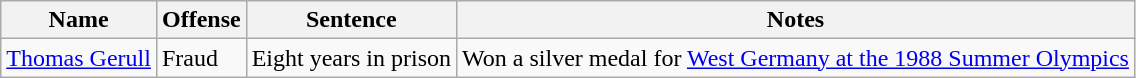<table class="wikitable">
<tr>
<th>Name</th>
<th>Offense</th>
<th>Sentence</th>
<th>Notes</th>
</tr>
<tr>
<td><a href='#'>Thomas Gerull</a></td>
<td>Fraud</td>
<td>Eight years in prison</td>
<td>Won a silver medal for <a href='#'>West Germany at the 1988 Summer Olympics</a></td>
</tr>
</table>
